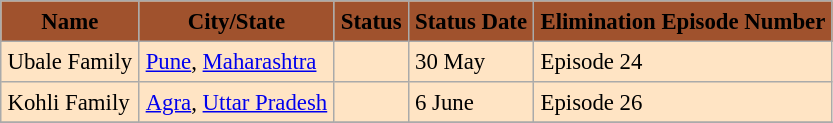<table border="2" cellpadding="4" cellspacing="0" style="margin: 1em 1em 1em 0; background: #FFE4C4; border: 1px #aaa solid; border-collapse: collapse; font-size: 95%;">
<tr bgcolor="#A0522D" align="center">
<th>Name</th>
<th>City/State</th>
<th>Status</th>
<th>Status Date</th>
<th>Elimination Episode Number</th>
</tr>
<tr>
<td>Ubale Family</td>
<td><a href='#'>Pune</a>, <a href='#'>Maharashtra</a></td>
<td></td>
<td>30 May</td>
<td>Episode 24</td>
</tr>
<tr>
<td>Kohli Family</td>
<td><a href='#'>Agra</a>, <a href='#'>Uttar Pradesh</a></td>
<td></td>
<td>6 June</td>
<td>Episode 26</td>
</tr>
<tr>
</tr>
</table>
